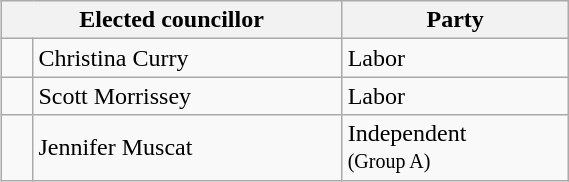<table class="wikitable" style="float:right;clear:right;width:30%">
<tr>
<th colspan="2">Elected councillor</th>
<th>Party</th>
</tr>
<tr>
<td> </td>
<td>Christina Curry</td>
<td>Labor</td>
</tr>
<tr>
<td> </td>
<td>Scott Morrissey</td>
<td>Labor</td>
</tr>
<tr>
<td> </td>
<td>Jennifer Muscat</td>
<td>Independent <br> <small> (Group A) </small></td>
</tr>
</table>
